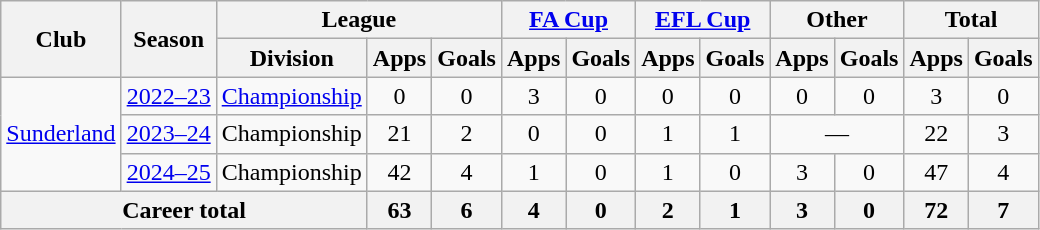<table class=wikitable style=text-align:center>
<tr>
<th rowspan=2>Club</th>
<th rowspan=2>Season</th>
<th colspan=3>League</th>
<th colspan=2><a href='#'>FA Cup</a></th>
<th colspan=2><a href='#'>EFL Cup</a></th>
<th colspan=2>Other</th>
<th colspan=2>Total</th>
</tr>
<tr>
<th>Division</th>
<th>Apps</th>
<th>Goals</th>
<th>Apps</th>
<th>Goals</th>
<th>Apps</th>
<th>Goals</th>
<th>Apps</th>
<th>Goals</th>
<th>Apps</th>
<th>Goals</th>
</tr>
<tr>
<td rowspan="3"><a href='#'>Sunderland</a></td>
<td><a href='#'>2022–23</a></td>
<td><a href='#'>Championship</a></td>
<td>0</td>
<td>0</td>
<td>3</td>
<td>0</td>
<td>0</td>
<td>0</td>
<td>0</td>
<td>0</td>
<td>3</td>
<td>0</td>
</tr>
<tr>
<td><a href='#'>2023–24</a></td>
<td>Championship</td>
<td>21</td>
<td>2</td>
<td>0</td>
<td>0</td>
<td>1</td>
<td>1</td>
<td colspan=2>—</td>
<td>22</td>
<td>3</td>
</tr>
<tr>
<td><a href='#'>2024–25</a></td>
<td>Championship</td>
<td>42</td>
<td>4</td>
<td>1</td>
<td>0</td>
<td>1</td>
<td>0</td>
<td>3</td>
<td>0</td>
<td>47</td>
<td>4</td>
</tr>
<tr>
<th colspan=3>Career total</th>
<th>63</th>
<th>6</th>
<th>4</th>
<th>0</th>
<th>2</th>
<th>1</th>
<th>3</th>
<th>0</th>
<th>72</th>
<th>7</th>
</tr>
</table>
